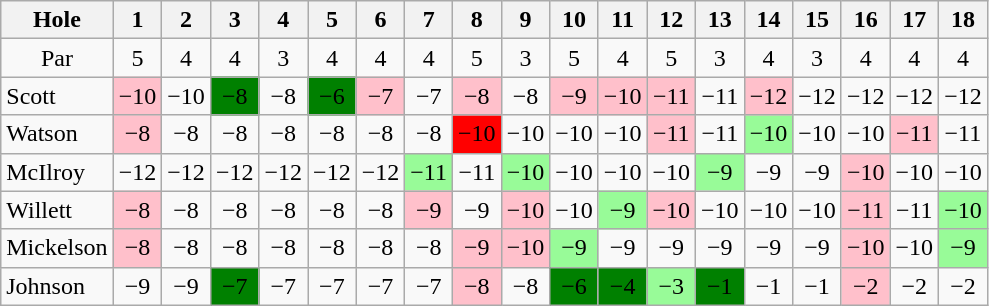<table class="wikitable" style="text-align:center">
<tr>
<th>Hole</th>
<th>1</th>
<th>2</th>
<th>3</th>
<th>4</th>
<th>5</th>
<th>6</th>
<th>7</th>
<th>8</th>
<th>9</th>
<th>10</th>
<th>11</th>
<th>12</th>
<th>13</th>
<th>14</th>
<th>15</th>
<th>16</th>
<th>17</th>
<th>18</th>
</tr>
<tr>
<td>Par</td>
<td>5</td>
<td>4</td>
<td>4</td>
<td>3</td>
<td>4</td>
<td>4</td>
<td>4</td>
<td>5</td>
<td>3</td>
<td>5</td>
<td>4</td>
<td>5</td>
<td>3</td>
<td>4</td>
<td>3</td>
<td>4</td>
<td>4</td>
<td>4</td>
</tr>
<tr>
<td align=left> Scott</td>
<td style="background: Pink;">−10</td>
<td>−10</td>
<td style="background: Green;">−8</td>
<td>−8</td>
<td style="background: Green;">−6</td>
<td style="background: Pink;">−7</td>
<td>−7</td>
<td style="background: Pink;">−8</td>
<td>−8</td>
<td style="background: Pink;">−9</td>
<td style="background: Pink;">−10</td>
<td style="background: Pink;">−11</td>
<td>−11</td>
<td style="background: Pink;">−12</td>
<td>−12</td>
<td>−12</td>
<td>−12</td>
<td>−12</td>
</tr>
<tr>
<td align=left> Watson</td>
<td style="background: Pink;">−8</td>
<td>−8</td>
<td>−8</td>
<td>−8</td>
<td>−8</td>
<td>−8</td>
<td>−8</td>
<td style="background: Red;">−10</td>
<td>−10</td>
<td>−10</td>
<td>−10</td>
<td style="background: Pink;">−11</td>
<td>−11</td>
<td style="background: PaleGreen;">−10</td>
<td>−10</td>
<td>−10</td>
<td style="background: Pink;">−11</td>
<td>−11</td>
</tr>
<tr>
<td align=left> McIlroy</td>
<td>−12</td>
<td>−12</td>
<td>−12</td>
<td>−12</td>
<td>−12</td>
<td>−12</td>
<td style="background: PaleGreen;">−11</td>
<td>−11</td>
<td style="background: PaleGreen;">−10</td>
<td>−10</td>
<td>−10</td>
<td>−10</td>
<td style="background: PaleGreen;">−9</td>
<td>−9</td>
<td>−9</td>
<td style="background: Pink;">−10</td>
<td>−10</td>
<td>−10</td>
</tr>
<tr>
<td align=left> Willett</td>
<td style="background: Pink;">−8</td>
<td>−8</td>
<td>−8</td>
<td>−8</td>
<td>−8</td>
<td>−8</td>
<td style="background: Pink;">−9</td>
<td>−9</td>
<td style="background: Pink;">−10</td>
<td>−10</td>
<td style="background: PaleGreen;">−9</td>
<td style="background: Pink;">−10</td>
<td>−10</td>
<td>−10</td>
<td>−10</td>
<td style="background: Pink;">−11</td>
<td>−11</td>
<td style="background: PaleGreen;">−10</td>
</tr>
<tr>
<td align=left> Mickelson</td>
<td style="background: Pink;">−8</td>
<td>−8</td>
<td>−8</td>
<td>−8</td>
<td>−8</td>
<td>−8</td>
<td>−8</td>
<td style="background: Pink;">−9</td>
<td style="background: Pink;">−10</td>
<td style="background: PaleGreen;">−9</td>
<td>−9</td>
<td>−9</td>
<td>−9</td>
<td>−9</td>
<td>−9</td>
<td style="background: Pink;">−10</td>
<td>−10</td>
<td style="background: PaleGreen;">−9</td>
</tr>
<tr>
<td align=left> Johnson</td>
<td>−9</td>
<td>−9</td>
<td style="background: Green;">−7</td>
<td>−7</td>
<td>−7</td>
<td>−7</td>
<td>−7</td>
<td style="background: Pink;">−8</td>
<td>−8</td>
<td style="background: Green;">−6</td>
<td style="background: Green;">−4</td>
<td style="background: PaleGreen;">−3</td>
<td style="background: Green;">−1</td>
<td>−1</td>
<td>−1</td>
<td style="background: Pink;">−2</td>
<td>−2</td>
<td>−2</td>
</tr>
</table>
